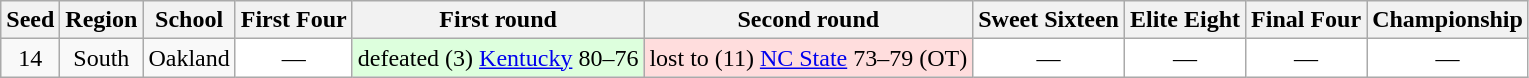<table class="wikitable" style="white-space:nowrap; font-size:100%; text-align:center">
<tr>
<th>Seed</th>
<th>Region</th>
<th>School</th>
<th>First Four</th>
<th>First round</th>
<th>Second round</th>
<th>Sweet Sixteen</th>
<th>Elite Eight</th>
<th>Final Four</th>
<th>Championship</th>
</tr>
<tr>
<td>14</td>
<td>South</td>
<td>Oakland</td>
<td style="background:#fff;">―</td>
<td style="background:#ddffdd;">defeated (3) <a href='#'>Kentucky</a>  80–76</td>
<td style="background:#ffdddd;">lost to (11) <a href='#'>NC State</a> 73–79 (OT)</td>
<td style="background:#fff;">―</td>
<td style="background:#fff;">―</td>
<td style="background:#fff;">―</td>
<td style="background:#fff;">―</td>
</tr>
</table>
